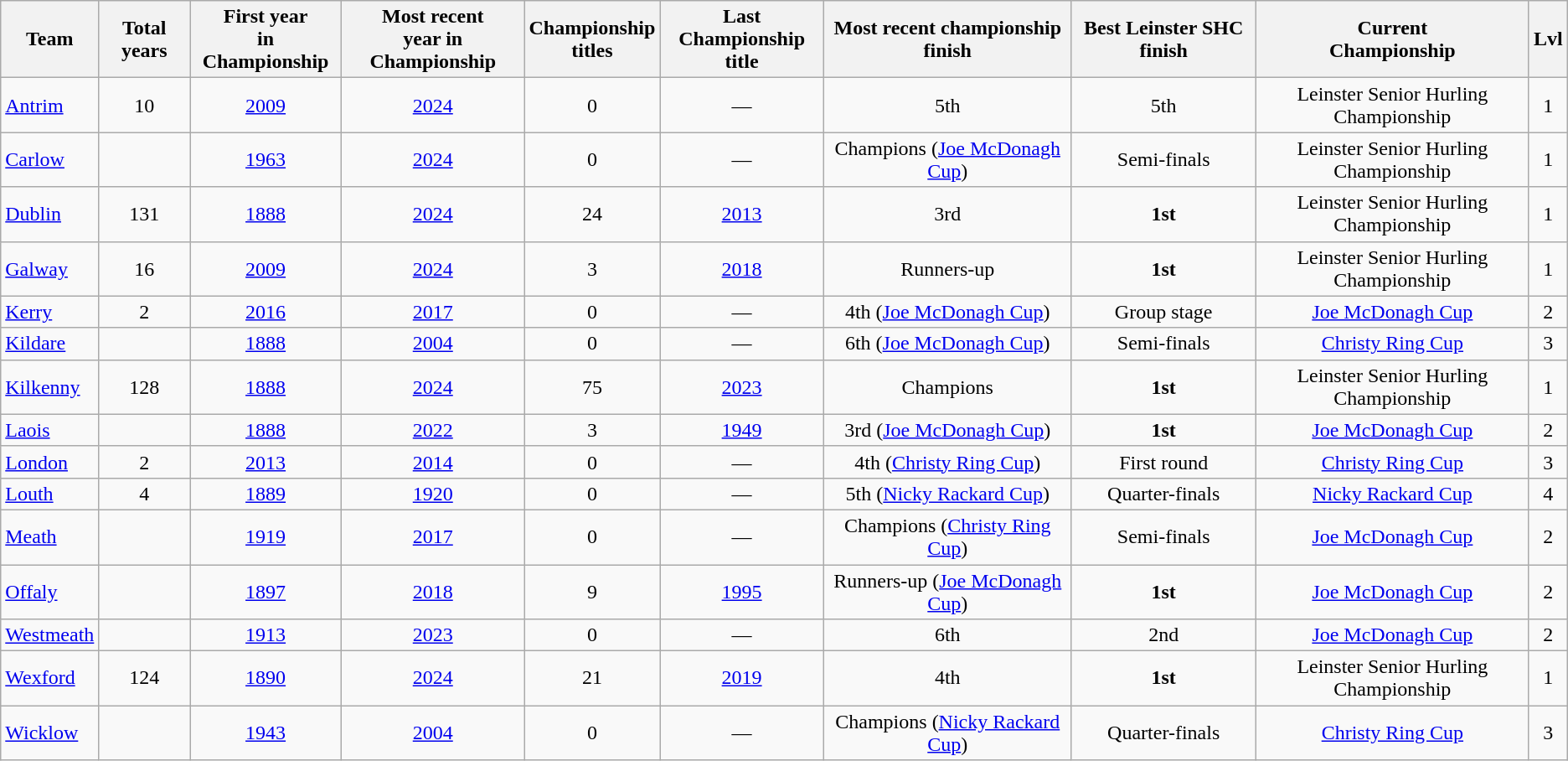<table class="wikitable sortable" style="text-align:center">
<tr>
<th>Team</th>
<th>Total years</th>
<th>First year<br>in
Championship</th>
<th>Most recent<br>year in
Championship</th>
<th>Championship<br>titles</th>
<th>Last<br>Championship
title</th>
<th>Most recent championship finish</th>
<th>Best Leinster SHC finish</th>
<th>Current<br>Championship</th>
<th>Lvl</th>
</tr>
<tr>
<td style="text-align:left"><a href='#'>Antrim</a></td>
<td>10</td>
<td><a href='#'>2009</a></td>
<td><a href='#'>2024</a></td>
<td>0</td>
<td>—</td>
<td>5th</td>
<td>5th</td>
<td>Leinster Senior Hurling Championship</td>
<td>1</td>
</tr>
<tr>
<td style="text-align:left"><a href='#'>Carlow</a></td>
<td></td>
<td><a href='#'>1963</a></td>
<td><a href='#'>2024</a></td>
<td>0</td>
<td>—</td>
<td>Champions (<a href='#'>Joe McDonagh Cup</a>)</td>
<td>Semi-finals</td>
<td>Leinster Senior Hurling Championship</td>
<td>1</td>
</tr>
<tr>
<td style="text-align:left"><a href='#'>Dublin</a></td>
<td>131</td>
<td><a href='#'>1888</a></td>
<td><a href='#'>2024</a></td>
<td>24</td>
<td><a href='#'>2013</a></td>
<td>3rd</td>
<td><strong>1st</strong></td>
<td>Leinster Senior Hurling Championship</td>
<td>1</td>
</tr>
<tr>
<td style="text-align:left"><a href='#'>Galway</a></td>
<td>16</td>
<td><a href='#'>2009</a></td>
<td><a href='#'>2024</a></td>
<td>3</td>
<td><a href='#'>2018</a></td>
<td>Runners-up</td>
<td><strong>1st</strong></td>
<td>Leinster Senior Hurling Championship</td>
<td>1</td>
</tr>
<tr>
<td style="text-align:left"><a href='#'>Kerry</a></td>
<td>2</td>
<td><a href='#'>2016</a></td>
<td><a href='#'>2017</a></td>
<td>0</td>
<td>—</td>
<td>4th (<a href='#'>Joe McDonagh Cup</a>)</td>
<td>Group stage</td>
<td><a href='#'>Joe McDonagh Cup</a></td>
<td>2</td>
</tr>
<tr>
<td style="text-align:left"><a href='#'>Kildare</a></td>
<td></td>
<td><a href='#'>1888</a></td>
<td><a href='#'>2004</a></td>
<td>0</td>
<td>—</td>
<td>6th (<a href='#'>Joe McDonagh Cup</a>)</td>
<td>Semi-finals</td>
<td><a href='#'>Christy Ring Cup</a></td>
<td>3</td>
</tr>
<tr>
<td style="text-align:left"><a href='#'>Kilkenny</a></td>
<td>128</td>
<td><a href='#'>1888</a></td>
<td><a href='#'>2024</a></td>
<td>75</td>
<td><a href='#'>2023</a></td>
<td>Champions</td>
<td><strong>1st</strong></td>
<td>Leinster Senior Hurling Championship</td>
<td>1</td>
</tr>
<tr>
<td style="text-align:left"><a href='#'>Laois</a></td>
<td></td>
<td><a href='#'>1888</a></td>
<td><a href='#'>2022</a></td>
<td>3</td>
<td><a href='#'>1949</a></td>
<td>3rd (<a href='#'>Joe McDonagh Cup</a>)</td>
<td><strong>1st</strong></td>
<td><a href='#'>Joe McDonagh Cup</a></td>
<td>2</td>
</tr>
<tr>
<td style="text-align:left"><a href='#'>London</a></td>
<td>2</td>
<td><a href='#'>2013</a></td>
<td><a href='#'>2014</a></td>
<td>0</td>
<td>—</td>
<td>4th (<a href='#'>Christy Ring Cup</a>)</td>
<td>First round</td>
<td><a href='#'>Christy Ring Cup</a></td>
<td>3</td>
</tr>
<tr>
<td style="text-align:left"><a href='#'>Louth</a></td>
<td>4</td>
<td><a href='#'>1889</a></td>
<td><a href='#'>1920</a></td>
<td>0</td>
<td>—</td>
<td>5th (<a href='#'>Nicky Rackard Cup</a>)</td>
<td>Quarter-finals</td>
<td><a href='#'>Nicky Rackard Cup</a></td>
<td>4</td>
</tr>
<tr>
<td style="text-align:left"><a href='#'>Meath</a></td>
<td></td>
<td><a href='#'>1919</a></td>
<td><a href='#'>2017</a></td>
<td>0</td>
<td>—</td>
<td>Champions (<a href='#'>Christy Ring Cup</a>)</td>
<td>Semi-finals</td>
<td><a href='#'>Joe McDonagh Cup</a></td>
<td>2</td>
</tr>
<tr>
<td style="text-align:left"><a href='#'>Offaly</a></td>
<td></td>
<td><a href='#'>1897</a></td>
<td><a href='#'>2018</a></td>
<td>9</td>
<td><a href='#'>1995</a></td>
<td>Runners-up (<a href='#'>Joe McDonagh Cup</a>)</td>
<td><strong>1st</strong></td>
<td><a href='#'>Joe McDonagh Cup</a></td>
<td>2</td>
</tr>
<tr>
<td style="text-align:left"><a href='#'>Westmeath</a></td>
<td></td>
<td><a href='#'>1913</a></td>
<td><a href='#'>2023</a></td>
<td>0</td>
<td>—</td>
<td>6th</td>
<td>2nd</td>
<td><a href='#'>Joe McDonagh Cup</a></td>
<td>2</td>
</tr>
<tr>
<td style="text-align:left"><a href='#'>Wexford</a></td>
<td>124</td>
<td><a href='#'>1890</a></td>
<td><a href='#'>2024</a></td>
<td>21</td>
<td><a href='#'>2019</a></td>
<td>4th</td>
<td><strong>1st</strong></td>
<td>Leinster Senior Hurling Championship</td>
<td>1</td>
</tr>
<tr>
<td style="text-align:left"><a href='#'>Wicklow</a></td>
<td></td>
<td><a href='#'>1943</a></td>
<td><a href='#'>2004</a></td>
<td>0</td>
<td>—</td>
<td>Champions (<a href='#'>Nicky Rackard Cup</a>)</td>
<td>Quarter-finals</td>
<td><a href='#'>Christy Ring Cup</a></td>
<td>3</td>
</tr>
</table>
